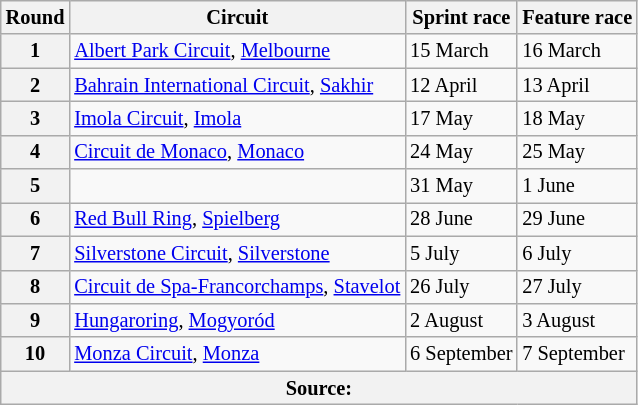<table class="wikitable" style="font-size:85%;">
<tr>
<th>Round</th>
<th>Circuit</th>
<th nowrap="">Sprint race</th>
<th nowrap="">Feature race</th>
</tr>
<tr>
<th>1</th>
<td> <a href='#'>Albert Park Circuit</a>, <a href='#'>Melbourne</a></td>
<td>15 March</td>
<td>16 March</td>
</tr>
<tr>
<th>2</th>
<td> <a href='#'>Bahrain International Circuit</a>, <a href='#'>Sakhir</a></td>
<td>12 April</td>
<td>13 April</td>
</tr>
<tr>
<th>3</th>
<td> <a href='#'>Imola Circuit</a>, <a href='#'>Imola</a></td>
<td>17 May</td>
<td>18 May</td>
</tr>
<tr>
<th>4</th>
<td> <a href='#'>Circuit de Monaco</a>, <a href='#'>Monaco</a></td>
<td>24 May</td>
<td>25 May</td>
</tr>
<tr>
<th>5</th>
<td></td>
<td>31 May</td>
<td>1 June</td>
</tr>
<tr>
<th>6</th>
<td nowrap=""> <a href='#'>Red Bull Ring</a>, <a href='#'>Spielberg</a></td>
<td>28 June</td>
<td>29 June</td>
</tr>
<tr>
<th>7</th>
<td nowrap=""> <a href='#'>Silverstone Circuit</a>, <a href='#'>Silverstone</a></td>
<td>5 July</td>
<td>6 July</td>
</tr>
<tr>
<th>8</th>
<td nowrap=""> <a href='#'>Circuit de Spa-Francorchamps</a>, <a href='#'>Stavelot</a></td>
<td>26 July</td>
<td>27 July</td>
</tr>
<tr>
<th>9</th>
<td nowrap=""> <a href='#'>Hungaroring</a>, <a href='#'>Mogyoród</a></td>
<td>2 August</td>
<td>3 August</td>
</tr>
<tr>
<th>10</th>
<td nowrap=""> <a href='#'>Monza Circuit</a>, <a href='#'>Monza</a></td>
<td nowrap>6 September</td>
<td nowrap>7 September</td>
</tr>
<tr>
<th colspan="4">Source:</th>
</tr>
</table>
